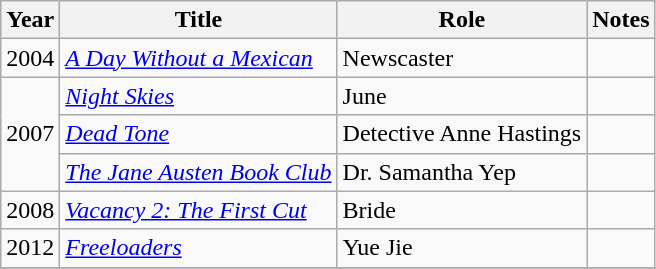<table class="wikitable sortable">
<tr>
<th>Year</th>
<th>Title</th>
<th>Role</th>
<th>Notes</th>
</tr>
<tr>
<td>2004</td>
<td><em><a href='#'>A Day Without a Mexican</a></em></td>
<td>Newscaster</td>
<td></td>
</tr>
<tr>
<td rowspan="3">2007</td>
<td><em><a href='#'>Night Skies</a></em></td>
<td>June</td>
<td></td>
</tr>
<tr>
<td><em><a href='#'>Dead Tone</a></em></td>
<td>Detective Anne Hastings</td>
<td></td>
</tr>
<tr>
<td><em><a href='#'>The Jane Austen Book Club</a></em></td>
<td>Dr. Samantha Yep</td>
<td></td>
</tr>
<tr>
<td>2008</td>
<td><em><a href='#'>Vacancy 2: The First Cut</a></em></td>
<td>Bride</td>
<td></td>
</tr>
<tr>
<td>2012</td>
<td><em><a href='#'>Freeloaders</a></em></td>
<td>Yue Jie</td>
<td></td>
</tr>
<tr>
</tr>
</table>
